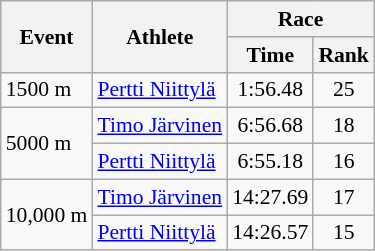<table class="wikitable" border="1" style="font-size:90%">
<tr>
<th rowspan=2>Event</th>
<th rowspan=2>Athlete</th>
<th colspan=2>Race</th>
</tr>
<tr>
<th>Time</th>
<th>Rank</th>
</tr>
<tr>
<td>1500 m</td>
<td><a href='#'>Pertti Niittylä</a></td>
<td align=center>1:56.48</td>
<td align=center>25</td>
</tr>
<tr>
<td rowspan=2>5000 m</td>
<td><a href='#'>Timo Järvinen</a></td>
<td align=center>6:56.68</td>
<td align=center>18</td>
</tr>
<tr>
<td><a href='#'>Pertti Niittylä</a></td>
<td align=center>6:55.18</td>
<td align=center>16</td>
</tr>
<tr>
<td rowspan=2>10,000 m</td>
<td><a href='#'>Timo Järvinen</a></td>
<td align=center>14:27.69</td>
<td align=center>17</td>
</tr>
<tr>
<td><a href='#'>Pertti Niittylä</a></td>
<td align=center>14:26.57</td>
<td align=center>15</td>
</tr>
</table>
